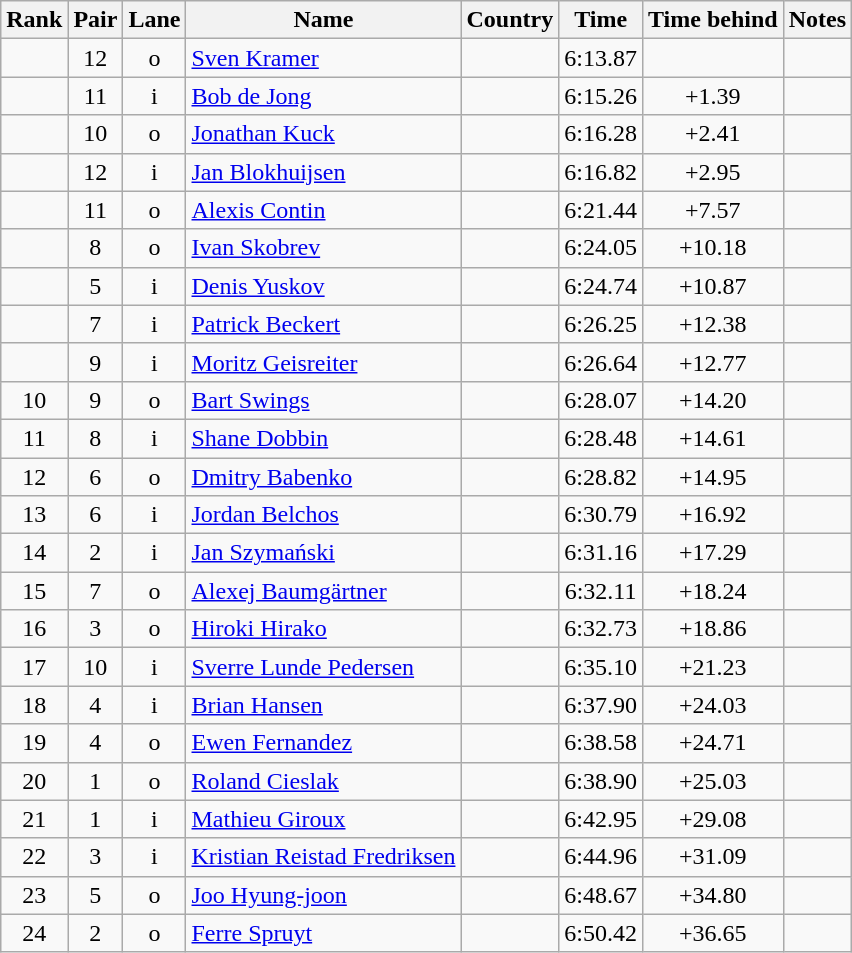<table class="wikitable sortable" style="text-align:center">
<tr>
<th>Rank</th>
<th>Pair</th>
<th>Lane</th>
<th>Name</th>
<th>Country</th>
<th>Time</th>
<th>Time behind</th>
<th>Notes</th>
</tr>
<tr>
<td></td>
<td>12</td>
<td>o</td>
<td align=left><a href='#'>Sven Kramer</a></td>
<td align=left></td>
<td>6:13.87</td>
<td></td>
<td></td>
</tr>
<tr>
<td></td>
<td>11</td>
<td>i</td>
<td align=left><a href='#'>Bob de Jong</a></td>
<td align=left></td>
<td>6:15.26</td>
<td>+1.39</td>
<td></td>
</tr>
<tr>
<td></td>
<td>10</td>
<td>o</td>
<td align=left><a href='#'>Jonathan Kuck</a></td>
<td align=left></td>
<td>6:16.28</td>
<td>+2.41</td>
<td></td>
</tr>
<tr>
<td></td>
<td>12</td>
<td>i</td>
<td align=left><a href='#'>Jan Blokhuijsen</a></td>
<td align=left></td>
<td>6:16.82</td>
<td>+2.95</td>
<td></td>
</tr>
<tr>
<td></td>
<td>11</td>
<td>o</td>
<td align=left><a href='#'>Alexis Contin</a></td>
<td align=left></td>
<td>6:21.44</td>
<td>+7.57</td>
<td></td>
</tr>
<tr>
<td></td>
<td>8</td>
<td>o</td>
<td align=left><a href='#'>Ivan Skobrev</a></td>
<td align=left></td>
<td>6:24.05</td>
<td>+10.18</td>
<td></td>
</tr>
<tr>
<td></td>
<td>5</td>
<td>i</td>
<td align=left><a href='#'>Denis Yuskov</a></td>
<td align=left></td>
<td>6:24.74</td>
<td>+10.87</td>
<td></td>
</tr>
<tr>
<td></td>
<td>7</td>
<td>i</td>
<td align=left><a href='#'>Patrick Beckert</a></td>
<td align=left></td>
<td>6:26.25</td>
<td>+12.38</td>
<td></td>
</tr>
<tr>
<td></td>
<td>9</td>
<td>i</td>
<td align=left><a href='#'>Moritz Geisreiter</a></td>
<td align=left></td>
<td>6:26.64</td>
<td>+12.77</td>
<td></td>
</tr>
<tr>
<td>10</td>
<td>9</td>
<td>o</td>
<td align=left><a href='#'>Bart Swings</a></td>
<td align=left></td>
<td>6:28.07</td>
<td>+14.20</td>
<td></td>
</tr>
<tr>
<td>11</td>
<td>8</td>
<td>i</td>
<td align=left><a href='#'>Shane Dobbin</a></td>
<td align=left></td>
<td>6:28.48</td>
<td>+14.61</td>
<td></td>
</tr>
<tr>
<td>12</td>
<td>6</td>
<td>o</td>
<td align=left><a href='#'>Dmitry Babenko</a></td>
<td align=left></td>
<td>6:28.82</td>
<td>+14.95</td>
<td></td>
</tr>
<tr>
<td>13</td>
<td>6</td>
<td>i</td>
<td align=left><a href='#'>Jordan Belchos</a></td>
<td align=left></td>
<td>6:30.79</td>
<td>+16.92</td>
<td></td>
</tr>
<tr>
<td>14</td>
<td>2</td>
<td>i</td>
<td align=left><a href='#'>Jan Szymański</a></td>
<td align=left></td>
<td>6:31.16</td>
<td>+17.29</td>
<td></td>
</tr>
<tr>
<td>15</td>
<td>7</td>
<td>o</td>
<td align=left><a href='#'>Alexej Baumgärtner</a></td>
<td align=left></td>
<td>6:32.11</td>
<td>+18.24</td>
<td></td>
</tr>
<tr>
<td>16</td>
<td>3</td>
<td>o</td>
<td align=left><a href='#'>Hiroki Hirako</a></td>
<td align=left></td>
<td>6:32.73</td>
<td>+18.86</td>
<td></td>
</tr>
<tr>
<td>17</td>
<td>10</td>
<td>i</td>
<td align=left><a href='#'>Sverre Lunde Pedersen</a></td>
<td align=left></td>
<td>6:35.10</td>
<td>+21.23</td>
<td></td>
</tr>
<tr>
<td>18</td>
<td>4</td>
<td>i</td>
<td align=left><a href='#'>Brian Hansen</a></td>
<td align=left></td>
<td>6:37.90</td>
<td>+24.03</td>
<td></td>
</tr>
<tr>
<td>19</td>
<td>4</td>
<td>o</td>
<td align=left><a href='#'>Ewen Fernandez</a></td>
<td align=left></td>
<td>6:38.58</td>
<td>+24.71</td>
<td></td>
</tr>
<tr>
<td>20</td>
<td>1</td>
<td>o</td>
<td align=left><a href='#'>Roland Cieslak</a></td>
<td align=left></td>
<td>6:38.90</td>
<td>+25.03</td>
<td></td>
</tr>
<tr>
<td>21</td>
<td>1</td>
<td>i</td>
<td align=left><a href='#'>Mathieu Giroux</a></td>
<td align=left></td>
<td>6:42.95</td>
<td>+29.08</td>
<td></td>
</tr>
<tr>
<td>22</td>
<td>3</td>
<td>i</td>
<td align=left><a href='#'>Kristian Reistad Fredriksen</a></td>
<td align=left></td>
<td>6:44.96</td>
<td>+31.09</td>
<td></td>
</tr>
<tr>
<td>23</td>
<td>5</td>
<td>o</td>
<td align=left><a href='#'>Joo Hyung-joon</a></td>
<td align=left></td>
<td>6:48.67</td>
<td>+34.80</td>
<td></td>
</tr>
<tr>
<td>24</td>
<td>2</td>
<td>o</td>
<td align=left><a href='#'>Ferre Spruyt</a></td>
<td align=left></td>
<td>6:50.42</td>
<td>+36.65</td>
<td></td>
</tr>
</table>
